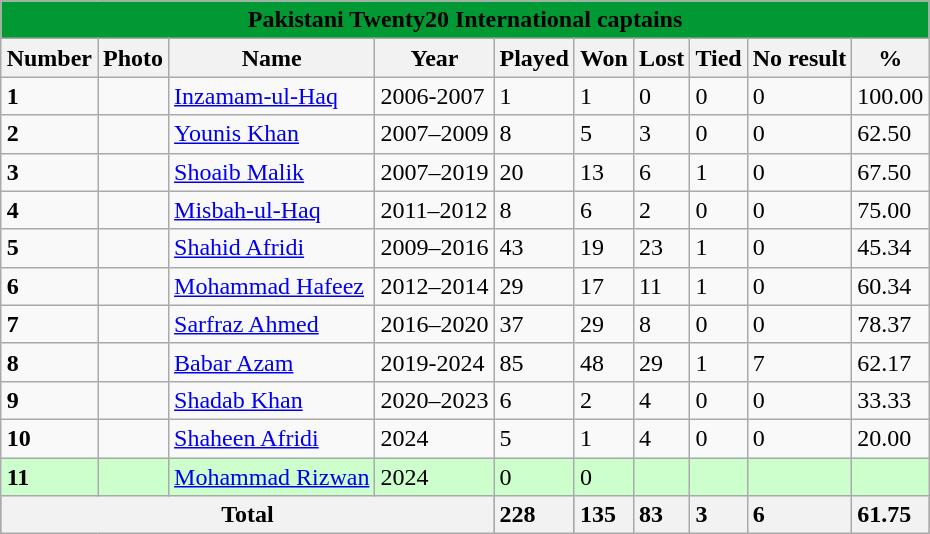<table class="wikitable sortable" style="margin: 1em auto 1em auto">
<tr>
<th style="background:#093;" colspan=11>Pakistani Twenty20 International captains</th>
</tr>
<tr bgcolor="#efefef">
<th class="unsortable">Number</th>
<th class="unsortable">Photo</th>
<th class="unsortable">Name</th>
<th class="unsortable">Year</th>
<th>Played</th>
<th>Won</th>
<th>Lost</th>
<th>Tied</th>
<th>No result</th>
<th>%</th>
</tr>
<tr>
<td><strong>1</strong></td>
<td></td>
<td><a href='#'>Inzamam-ul-Haq</a></td>
<td>2006-2007</td>
<td>1</td>
<td>1</td>
<td>0</td>
<td>0</td>
<td>0</td>
<td>100.00</td>
</tr>
<tr>
<td><strong>2</strong></td>
<td></td>
<td><a href='#'>Younis Khan</a></td>
<td>2007–2009</td>
<td>8</td>
<td>5</td>
<td>3</td>
<td>0</td>
<td>0</td>
<td>62.50</td>
</tr>
<tr>
<td><strong>3</strong></td>
<td></td>
<td><a href='#'>Shoaib Malik</a></td>
<td>2007–2019</td>
<td>20</td>
<td>13</td>
<td>6</td>
<td>1</td>
<td>0</td>
<td>67.50</td>
</tr>
<tr>
<td><strong>4</strong></td>
<td></td>
<td><a href='#'>Misbah-ul-Haq</a></td>
<td>2011–2012</td>
<td>8</td>
<td>6</td>
<td>2</td>
<td>0</td>
<td>0</td>
<td>75.00</td>
</tr>
<tr>
<td><strong>5</strong></td>
<td></td>
<td><a href='#'>Shahid Afridi</a></td>
<td>2009–2016</td>
<td>43</td>
<td>19</td>
<td>23</td>
<td>1</td>
<td>0</td>
<td>45.34</td>
</tr>
<tr>
<td><strong>6</strong></td>
<td></td>
<td><a href='#'>Mohammad Hafeez</a></td>
<td>2012–2014</td>
<td>29</td>
<td>17</td>
<td>11</td>
<td>1</td>
<td>0</td>
<td>60.34</td>
</tr>
<tr>
<td><strong>7</strong></td>
<td></td>
<td><a href='#'>Sarfraz Ahmed</a></td>
<td>2016–2020</td>
<td>37</td>
<td>29</td>
<td>8</td>
<td>0</td>
<td>0</td>
<td>78.37</td>
</tr>
<tr>
<td><strong>8</strong></td>
<td></td>
<td><a href='#'>Babar Azam</a></td>
<td>2019-2024</td>
<td>85</td>
<td>48</td>
<td>29</td>
<td>1</td>
<td>7</td>
<td>62.17</td>
</tr>
<tr>
<td><strong>9</strong></td>
<td></td>
<td><a href='#'>Shadab Khan</a></td>
<td>2020–2023</td>
<td>6</td>
<td>2</td>
<td>4</td>
<td>0</td>
<td>0</td>
<td>33.33</td>
</tr>
<tr>
<td><strong>10</strong></td>
<td></td>
<td><a href='#'>Shaheen Afridi</a></td>
<td>2024</td>
<td>5</td>
<td>1</td>
<td>4</td>
<td>0</td>
<td>0</td>
<td>20.00</td>
</tr>
<tr bgcolor=#cfc>
<td><strong>11</strong></td>
<td></td>
<td><a href='#'>Mohammad Rizwan</a></td>
<td>2024</td>
<td>0</td>
<td>0</td>
<td></td>
<td></td>
<td></td>
<td></td>
</tr>
<tr bgcolor=grey>
<th colspan=4>Total</th>
<th style="text-align:left; class="unsortable">228</th>
<th style="text-align:left">135</th>
<th style="text-align:left">83</th>
<th style="text-align:left">3</th>
<th style="text-align:left">6</th>
<th style="text-align:left">61.75</th>
</tr>
</table>
